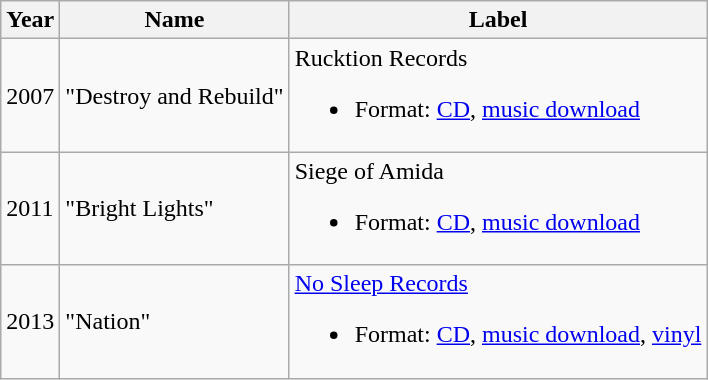<table class=wikitable>
<tr>
<th>Year</th>
<th>Name</th>
<th>Label</th>
</tr>
<tr>
<td>2007</td>
<td>"Destroy and Rebuild"</td>
<td>Rucktion Records<br><ul><li>Format: <a href='#'>CD</a>, <a href='#'>music download</a></li></ul></td>
</tr>
<tr>
<td>2011</td>
<td>"Bright Lights"</td>
<td>Siege of Amida<br><ul><li>Format: <a href='#'>CD</a>, <a href='#'>music download</a></li></ul></td>
</tr>
<tr>
<td>2013</td>
<td>"Nation"</td>
<td><a href='#'>No Sleep Records</a><br><ul><li>Format: <a href='#'>CD</a>, <a href='#'>music download</a>, <a href='#'>vinyl</a></li></ul></td>
</tr>
</table>
